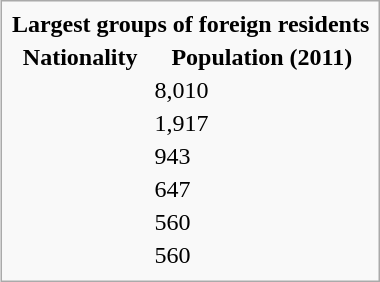<table class="infobox" style="float:right;">
<tr>
<td colspan="2"><strong>Largest groups of foreign residents</strong></td>
</tr>
<tr \>
<th>Nationality</th>
<th>Population (2011)</th>
</tr>
<tr>
<td></td>
<td>8,010</td>
</tr>
<tr>
<td></td>
<td>1,917</td>
</tr>
<tr>
<td></td>
<td>943</td>
</tr>
<tr>
<td></td>
<td>647</td>
</tr>
<tr>
<td></td>
<td>560</td>
</tr>
<tr>
<td></td>
<td>560</td>
</tr>
<tr>
</tr>
</table>
